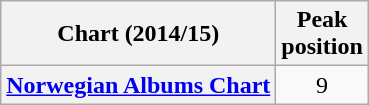<table class="wikitable sortable plainrowheaders">
<tr>
<th scope="col">Chart (2014/15)</th>
<th scope="col">Peak<br>position</th>
</tr>
<tr>
<th scope="row"><a href='#'>Norwegian Albums Chart</a></th>
<td style="text-align:center;">9</td>
</tr>
</table>
